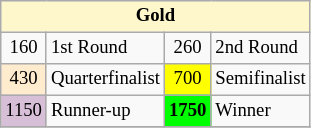<table class="wikitable" style="font-size:78%;">
<tr>
<th colspan=4 style="background:#fff7cc;">Gold</th>
</tr>
<tr>
<td align="center">160</td>
<td>1st Round</td>
<td align="center">260</td>
<td>2nd Round</td>
</tr>
<tr>
<td align="center" style="background:#ffebcd;">430</td>
<td>Quarterfinalist</td>
<td align="center" style="background:#ffff00;">700</td>
<td>Semifinalist</td>
</tr>
<tr>
<td align="center" style="background:#D8BFD8;">1150</td>
<td>Runner-up</td>
<td align="center" style="background:#00ff00;font-weight:bold;">1750</td>
<td>Winner</td>
</tr>
<tr>
</tr>
</table>
